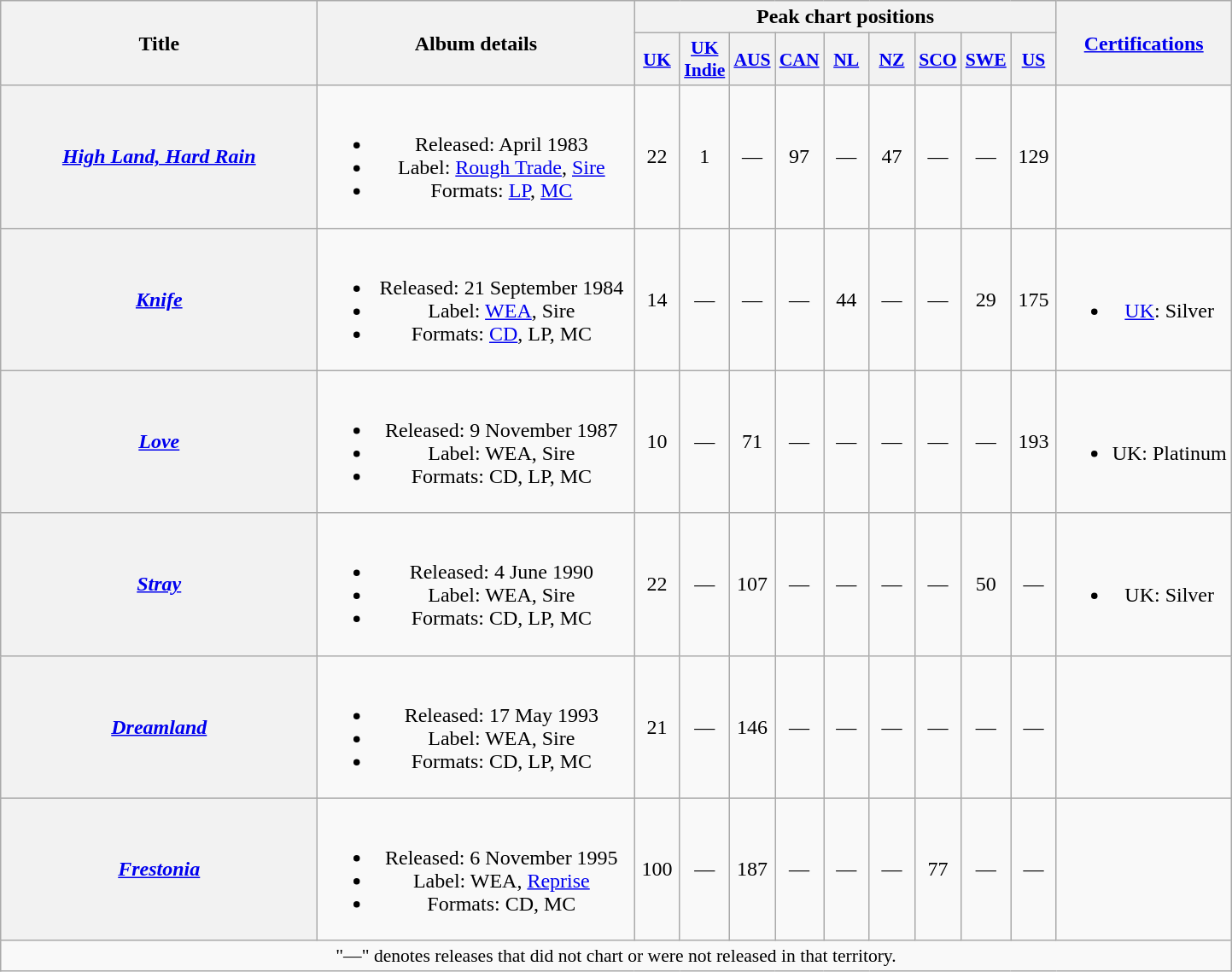<table class="wikitable plainrowheaders" style="text-align:center;">
<tr>
<th rowspan="2" scope="col" style="width:15em;">Title</th>
<th rowspan="2" scope="col" style="width:15em;">Album details</th>
<th colspan="9">Peak chart positions</th>
<th rowspan="2"><a href='#'>Certifications</a></th>
</tr>
<tr>
<th scope="col" style="width:2em;font-size:90%;"><a href='#'>UK</a><br></th>
<th scope="col" style="width:2em;font-size:90%;"><a href='#'>UK Indie</a><br></th>
<th scope="col" style="width:2em;font-size:90%;"><a href='#'>AUS</a><br></th>
<th scope="col" style="width:2em;font-size:90%;"><a href='#'>CAN</a><br></th>
<th scope="col" style="width:2em;font-size:90%;"><a href='#'>NL</a><br></th>
<th scope="col" style="width:2em;font-size:90%;"><a href='#'>NZ</a><br></th>
<th scope="col" style="width:2em;font-size:90%;"><a href='#'>SCO</a><br></th>
<th scope="col" style="width:2em;font-size:90%;"><a href='#'>SWE</a><br></th>
<th scope="col" style="width:2em;font-size:90%;"><a href='#'>US</a><br></th>
</tr>
<tr>
<th scope="row"><em><a href='#'>High Land, Hard Rain</a></em></th>
<td><br><ul><li>Released: April 1983</li><li>Label: <a href='#'>Rough Trade</a>, <a href='#'>Sire</a></li><li>Formats: <a href='#'>LP</a>, <a href='#'>MC</a></li></ul></td>
<td>22</td>
<td>1</td>
<td>—</td>
<td>97</td>
<td>—</td>
<td>47</td>
<td>—</td>
<td>—</td>
<td>129</td>
<td></td>
</tr>
<tr>
<th scope="row"><em><a href='#'>Knife</a></em></th>
<td><br><ul><li>Released: 21 September 1984</li><li>Label: <a href='#'>WEA</a>, Sire</li><li>Formats: <a href='#'>CD</a>, LP, MC</li></ul></td>
<td>14</td>
<td>—</td>
<td>—</td>
<td>—</td>
<td>44</td>
<td>—</td>
<td>—</td>
<td>29</td>
<td>175</td>
<td><br><ul><li><a href='#'>UK</a>: Silver</li></ul></td>
</tr>
<tr>
<th scope="row"><em><a href='#'>Love</a></em></th>
<td><br><ul><li>Released: 9 November 1987</li><li>Label: WEA, Sire</li><li>Formats: CD, LP, MC</li></ul></td>
<td>10</td>
<td>—</td>
<td>71</td>
<td>—</td>
<td>—</td>
<td>—</td>
<td>—</td>
<td>—</td>
<td>193</td>
<td><br><ul><li>UK: Platinum</li></ul></td>
</tr>
<tr>
<th scope="row"><em><a href='#'>Stray</a></em></th>
<td><br><ul><li>Released: 4 June 1990</li><li>Label: WEA, Sire</li><li>Formats: CD, LP, MC</li></ul></td>
<td>22</td>
<td>—</td>
<td>107</td>
<td>—</td>
<td>—</td>
<td>—</td>
<td>—</td>
<td>50</td>
<td>—</td>
<td><br><ul><li>UK: Silver</li></ul></td>
</tr>
<tr>
<th scope="row"><em><a href='#'>Dreamland</a></em></th>
<td><br><ul><li>Released: 17 May 1993</li><li>Label: WEA, Sire</li><li>Formats: CD, LP, MC</li></ul></td>
<td>21</td>
<td>—</td>
<td>146</td>
<td>—</td>
<td>—</td>
<td>—</td>
<td>—</td>
<td>—</td>
<td>—</td>
<td></td>
</tr>
<tr>
<th scope="row"><em><a href='#'>Frestonia</a></em></th>
<td><br><ul><li>Released: 6 November 1995</li><li>Label: WEA, <a href='#'>Reprise</a></li><li>Formats: CD, MC</li></ul></td>
<td>100</td>
<td>—</td>
<td>187</td>
<td>—</td>
<td>—</td>
<td>—</td>
<td>77</td>
<td>—</td>
<td>—</td>
<td></td>
</tr>
<tr>
<td colspan="12" style="font-size:90%">"—" denotes releases that did not chart or were not released in that territory.</td>
</tr>
</table>
